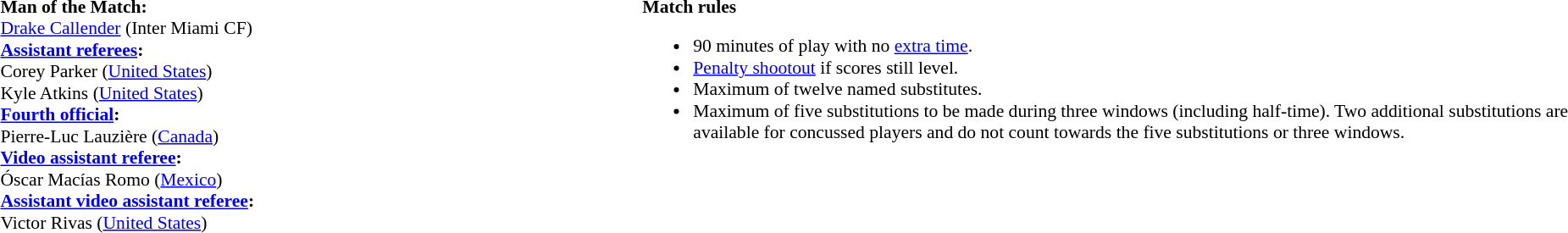<table style="width:100%;font-size:90%">
<tr>
<td><br><strong>Man of the Match:</strong>
<br><a href='#'>Drake Callender</a> (Inter Miami CF)<br><strong><a href='#'>Assistant referees</a>:</strong>
<br>Corey Parker (<a href='#'>United States</a>)
<br>Kyle Atkins (<a href='#'>United States</a>)
<br><strong><a href='#'>Fourth official</a>:</strong>
<br>Pierre-Luc Lauzière (<a href='#'>Canada</a>)
<br><strong><a href='#'>Video assistant referee</a>:</strong>
<br>Óscar Macías Romo (<a href='#'>Mexico</a>)
<br><strong><a href='#'>Assistant video assistant referee</a>:</strong>
<br>Victor Rivas (<a href='#'>United States</a>)</td>
<td style="width:60%;vertical-align:top"><br><strong>Match rules</strong><ul><li>90 minutes of play with no <a href='#'>extra time</a>.</li><li><a href='#'>Penalty shootout</a> if scores still level.</li><li>Maximum of twelve named substitutes.</li><li>Maximum of five substitutions to be made during three windows (including half-time). Two additional substitutions are available for concussed players and do not count towards the five substitutions or three windows.</li></ul></td>
</tr>
</table>
